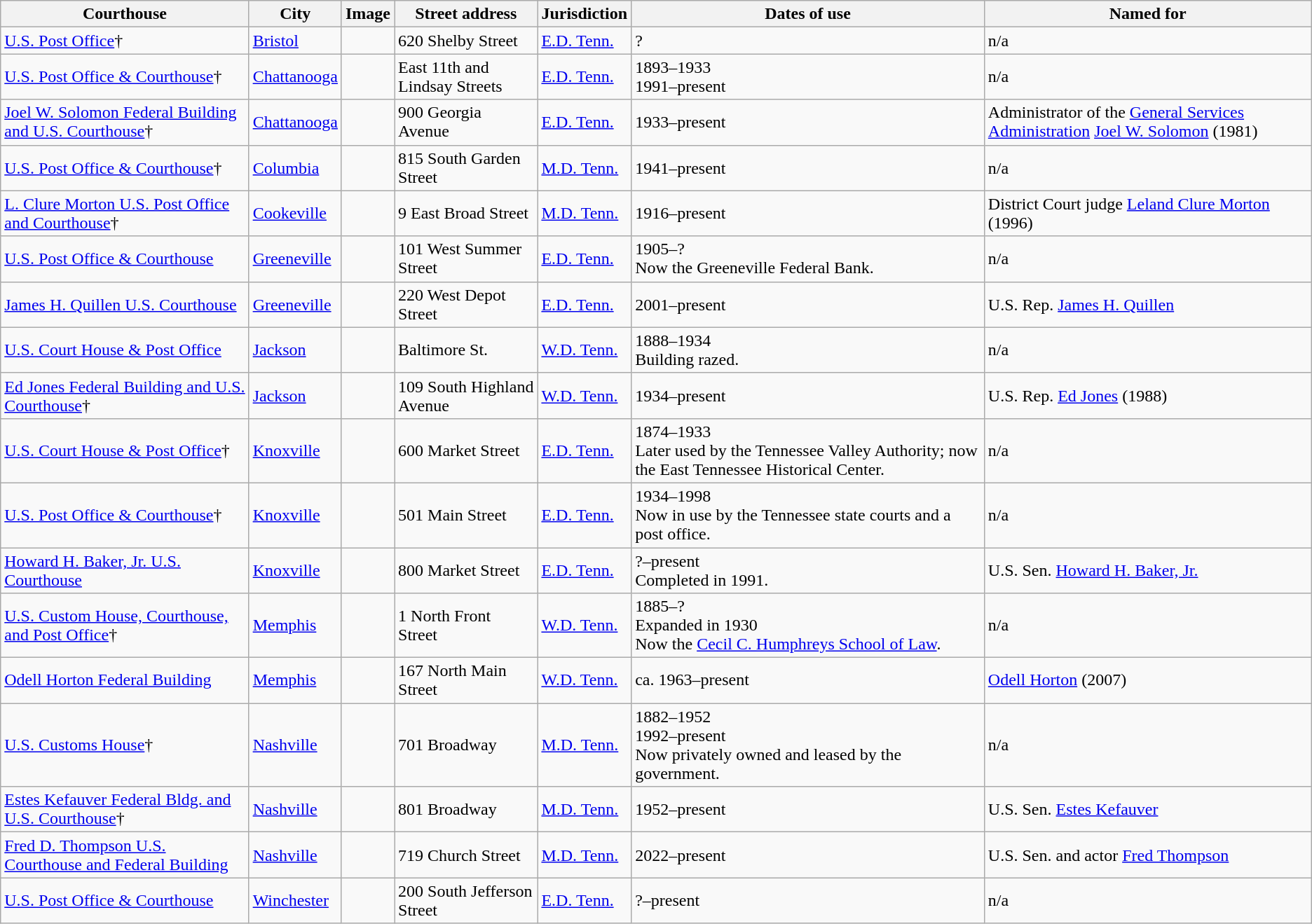<table class="wikitable sortable sticky-header sort-under">
<tr>
<th>Courthouse</th>
<th>City</th>
<th>Image</th>
<th>Street address</th>
<th>Jurisdiction</th>
<th>Dates of use</th>
<th>Named for</th>
</tr>
<tr>
<td><a href='#'>U.S. Post Office</a>†</td>
<td><a href='#'>Bristol</a></td>
<td></td>
<td>620 Shelby Street</td>
<td><a href='#'>E.D. Tenn.</a></td>
<td>?</td>
<td>n/a</td>
</tr>
<tr>
<td><a href='#'>U.S. Post Office & Courthouse</a>†</td>
<td><a href='#'>Chattanooga</a></td>
<td></td>
<td>East 11th and Lindsay Streets</td>
<td><a href='#'>E.D. Tenn.</a></td>
<td>1893–1933<br>1991–present</td>
<td>n/a</td>
</tr>
<tr>
<td><a href='#'>Joel W. Solomon Federal Building and U.S. Courthouse</a>†</td>
<td><a href='#'>Chattanooga</a></td>
<td></td>
<td>900 Georgia Avenue</td>
<td><a href='#'>E.D. Tenn.</a></td>
<td>1933–present</td>
<td>Administrator of the <a href='#'>General Services Administration</a> <a href='#'>Joel W. Solomon</a> (1981)</td>
</tr>
<tr>
<td><a href='#'>U.S. Post Office & Courthouse</a>†</td>
<td><a href='#'>Columbia</a></td>
<td></td>
<td>815 South Garden Street</td>
<td><a href='#'>M.D. Tenn.</a></td>
<td>1941–present</td>
<td>n/a</td>
</tr>
<tr>
<td><a href='#'>L. Clure Morton U.S. Post Office and Courthouse</a>†</td>
<td><a href='#'>Cookeville</a></td>
<td></td>
<td>9 East Broad Street</td>
<td><a href='#'>M.D. Tenn.</a></td>
<td>1916–present</td>
<td>District Court judge <a href='#'>Leland Clure Morton</a> (1996)</td>
</tr>
<tr>
<td><a href='#'>U.S. Post Office & Courthouse</a></td>
<td><a href='#'>Greeneville</a></td>
<td></td>
<td>101 West Summer Street</td>
<td><a href='#'>E.D. Tenn.</a></td>
<td>1905–?<br>Now the Greeneville Federal Bank.</td>
<td>n/a</td>
</tr>
<tr>
<td><a href='#'>James H. Quillen U.S. Courthouse</a></td>
<td><a href='#'>Greeneville</a></td>
<td></td>
<td>220 West Depot Street</td>
<td><a href='#'>E.D. Tenn.</a></td>
<td>2001–present</td>
<td>U.S. Rep. <a href='#'>James H. Quillen</a></td>
</tr>
<tr>
<td><a href='#'>U.S. Court House & Post Office</a></td>
<td><a href='#'>Jackson</a></td>
<td></td>
<td>Baltimore St.</td>
<td><a href='#'>W.D. Tenn.</a></td>
<td>1888–1934<br>Building razed.</td>
<td>n/a</td>
</tr>
<tr>
<td><a href='#'>Ed Jones Federal Building and U.S. Courthouse</a>†</td>
<td><a href='#'>Jackson</a></td>
<td></td>
<td>109 South Highland Avenue</td>
<td><a href='#'>W.D. Tenn.</a></td>
<td>1934–present</td>
<td>U.S. Rep. <a href='#'>Ed Jones</a> (1988)</td>
</tr>
<tr>
<td><a href='#'>U.S. Court House & Post Office</a>†</td>
<td><a href='#'>Knoxville</a></td>
<td></td>
<td>600 Market Street</td>
<td><a href='#'>E.D. Tenn.</a></td>
<td>1874–1933<br>Later used by the Tennessee Valley Authority; now the East Tennessee Historical Center.</td>
<td>n/a</td>
</tr>
<tr>
<td><a href='#'>U.S. Post Office & Courthouse</a>†</td>
<td><a href='#'>Knoxville</a></td>
<td></td>
<td>501 Main Street</td>
<td><a href='#'>E.D. Tenn.</a></td>
<td>1934–1998<br>Now in use by the Tennessee state courts and a post office.</td>
<td>n/a</td>
</tr>
<tr>
<td><a href='#'>Howard H. Baker, Jr. U.S. Courthouse</a></td>
<td><a href='#'>Knoxville</a></td>
<td></td>
<td>800 Market Street</td>
<td><a href='#'>E.D. Tenn.</a></td>
<td>?–present<br>Completed in 1991.</td>
<td>U.S. Sen. <a href='#'>Howard H. Baker, Jr.</a></td>
</tr>
<tr>
<td><a href='#'>U.S. Custom House, Courthouse, and Post Office</a>†</td>
<td><a href='#'>Memphis</a></td>
<td></td>
<td>1 North Front Street</td>
<td><a href='#'>W.D. Tenn.</a></td>
<td>1885–?<br>Expanded in 1930<br>Now the <a href='#'>Cecil C. Humphreys School of Law</a>.</td>
<td>n/a</td>
</tr>
<tr>
<td><a href='#'>Odell Horton Federal Building</a></td>
<td><a href='#'>Memphis</a></td>
<td></td>
<td>167 North Main Street</td>
<td><a href='#'>W.D. Tenn.</a></td>
<td>ca. 1963–present</td>
<td><a href='#'>Odell Horton</a> (2007)</td>
</tr>
<tr>
<td><a href='#'>U.S. Customs House</a>†</td>
<td><a href='#'>Nashville</a></td>
<td></td>
<td>701 Broadway</td>
<td><a href='#'>M.D. Tenn.</a></td>
<td>1882–1952<br>1992–present<br>Now privately owned and leased by the government.</td>
<td>n/a</td>
</tr>
<tr>
<td><a href='#'>Estes Kefauver Federal Bldg. and U.S. Courthouse</a>†</td>
<td><a href='#'>Nashville</a></td>
<td></td>
<td>801 Broadway</td>
<td><a href='#'>M.D. Tenn.</a></td>
<td>1952–present</td>
<td>U.S. Sen. <a href='#'>Estes Kefauver</a></td>
</tr>
<tr>
<td><a href='#'>Fred D. Thompson U.S. Courthouse and Federal Building</a></td>
<td><a href='#'>Nashville</a></td>
<td></td>
<td>719 Church Street</td>
<td><a href='#'>M.D. Tenn.</a></td>
<td>2022–present</td>
<td>U.S. Sen. and actor <a href='#'>Fred Thompson</a></td>
</tr>
<tr>
<td><a href='#'>U.S. Post Office & Courthouse</a></td>
<td><a href='#'>Winchester</a></td>
<td></td>
<td>200 South Jefferson Street</td>
<td><a href='#'>E.D. Tenn.</a></td>
<td>?–present</td>
<td>n/a</td>
</tr>
</table>
